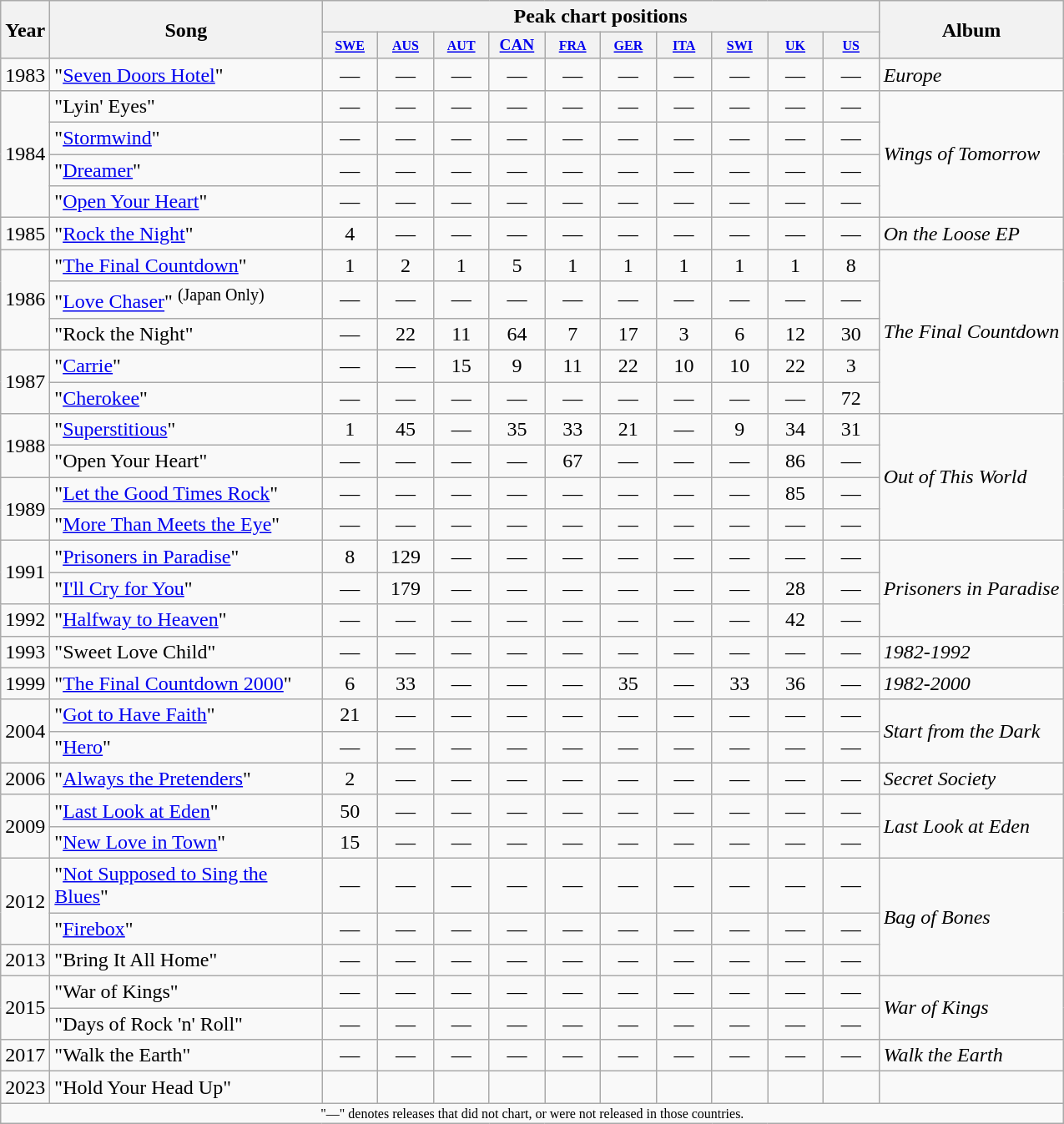<table class="wikitable">
<tr>
<th rowspan="2">Year</th>
<th rowspan="2" width="210">Song</th>
<th colspan="10">Peak chart positions</th>
<th rowspan="2">Album</th>
</tr>
<tr>
<th style="width:3em;font-size:80%"><small><a href='#'>SWE</a></small><br></th>
<th style="width:3em;font-size:80%"><small><a href='#'>AUS</a></small><br></th>
<th style="width:3em;font-size:80%"><small><a href='#'>AUT</a></small><br></th>
<th style="width:3em;font-size:80%"><a href='#'>CAN</a><br></th>
<th style="width:3em;font-size:80%"><small><a href='#'>FRA</a></small><br></th>
<th style="width:3em;font-size:80%"><small><a href='#'>GER</a></small><br></th>
<th style="width:3em;font-size:80%"><small><a href='#'>ITA</a></small><br></th>
<th style="width:3em;font-size:80%"><small><a href='#'>SWI</a></small><br></th>
<th style="width:3em;font-size:80%"><small><a href='#'>UK</a></small><br></th>
<th style="width:3em;font-size:80%"><small><a href='#'>US</a></small><br></th>
</tr>
<tr>
<td rowspan="1">1983</td>
<td align="left">"<a href='#'>Seven Doors Hotel</a>"</td>
<td align="center">—</td>
<td align="center">—</td>
<td align="center">—</td>
<td align="center">—</td>
<td align="center">—</td>
<td align="center">—</td>
<td align="center">—</td>
<td align="center">—</td>
<td align="center">—</td>
<td align="center">—</td>
<td align="left"><em>Europe</em></td>
</tr>
<tr>
<td rowspan="4">1984</td>
<td align="left">"Lyin' Eyes"</td>
<td align="center">—</td>
<td align="center">—</td>
<td align="center">—</td>
<td align="center">—</td>
<td align="center">—</td>
<td align="center">—</td>
<td align="center">—</td>
<td align="center">—</td>
<td align="center">—</td>
<td align="center">—</td>
<td rowspan="4"><em>Wings of Tomorrow</em></td>
</tr>
<tr>
<td align="left">"<a href='#'>Stormwind</a>"</td>
<td align="center">—</td>
<td align="center">—</td>
<td align="center">—</td>
<td align="center">—</td>
<td align="center">—</td>
<td align="center">—</td>
<td align="center">—</td>
<td align="center">—</td>
<td align="center">—</td>
<td align="center">—</td>
</tr>
<tr>
<td align="left">"<a href='#'>Dreamer</a>"</td>
<td align="center">—</td>
<td align="center">—</td>
<td align="center">—</td>
<td align="center">—</td>
<td align="center">—</td>
<td align="center">—</td>
<td align="center">—</td>
<td align="center">—</td>
<td align="center">—</td>
<td align="center">—</td>
</tr>
<tr>
<td align="left">"<a href='#'>Open Your Heart</a>"</td>
<td align="center">—</td>
<td align="center">—</td>
<td align="center">—</td>
<td align="center">—</td>
<td align="center">—</td>
<td align="center">—</td>
<td align="center">—</td>
<td align="center">—</td>
<td align="center">—</td>
<td align="center">—</td>
</tr>
<tr>
<td rowspan="1">1985</td>
<td align="left">"<a href='#'>Rock the Night</a>"</td>
<td align="center">4</td>
<td align="center">—</td>
<td align="center">—</td>
<td align="center">—</td>
<td align="center">—</td>
<td align="center">—</td>
<td align="center">—</td>
<td align="center">—</td>
<td align="center">—</td>
<td align="center">—</td>
<td rowspan="1"><em>On the Loose EP</em></td>
</tr>
<tr>
<td rowspan="3">1986</td>
<td align="left">"<a href='#'>The Final Countdown</a>"</td>
<td align="center">1</td>
<td align="center">2</td>
<td align="center">1</td>
<td align="center">5</td>
<td align="center">1</td>
<td align="center">1</td>
<td align="center">1</td>
<td align="center">1</td>
<td align="center">1</td>
<td align="center">8</td>
<td rowspan="5"><em>The Final Countdown</em></td>
</tr>
<tr>
<td align="left">"<a href='#'>Love Chaser</a>" <sup>(Japan Only)</sup></td>
<td align="center">—</td>
<td align="center">—</td>
<td align="center">—</td>
<td align="center">—</td>
<td align="center">—</td>
<td align="center">—</td>
<td align="center">—</td>
<td align="center">—</td>
<td align="center">—</td>
<td align="center">—</td>
</tr>
<tr>
<td align="left">"Rock the Night"</td>
<td align="center">—</td>
<td align="center">22</td>
<td align="center">11</td>
<td align="center">64</td>
<td align="center">7</td>
<td align="center">17</td>
<td align="center">3</td>
<td align="center">6</td>
<td align="center">12</td>
<td align="center">30</td>
</tr>
<tr>
<td rowspan="2">1987</td>
<td align="left">"<a href='#'>Carrie</a>"</td>
<td align="center">—</td>
<td align="center">—</td>
<td align="center">15</td>
<td align="center">9</td>
<td align="center">11</td>
<td align="center">22</td>
<td align="center">10</td>
<td align="center">10</td>
<td align="center">22</td>
<td align="center">3</td>
</tr>
<tr>
<td align="left">"<a href='#'>Cherokee</a>"</td>
<td align="center">—</td>
<td align="center">—</td>
<td align="center">—</td>
<td align="center">—</td>
<td align="center">—</td>
<td align="center">—</td>
<td align="center">—</td>
<td align="center">—</td>
<td align="center">—</td>
<td align="center">72</td>
</tr>
<tr>
<td rowspan="2">1988</td>
<td align="left">"<a href='#'>Superstitious</a>"</td>
<td align="center">1</td>
<td align="center">45</td>
<td align="center">—</td>
<td align="center">35</td>
<td align="center">33</td>
<td align="center">21</td>
<td align="center">—</td>
<td align="center">9</td>
<td align="center">34</td>
<td align="center">31</td>
<td rowspan="4"><em>Out of This World</em></td>
</tr>
<tr>
<td align="left">"Open Your Heart"</td>
<td align="center">—</td>
<td align="center">—</td>
<td align="center">—</td>
<td align="center">—</td>
<td align="center">67</td>
<td align="center">—</td>
<td align="center">—</td>
<td align="center">—</td>
<td align="center">86</td>
<td align="center">—</td>
</tr>
<tr>
<td rowspan="2">1989</td>
<td align="left">"<a href='#'>Let the Good Times Rock</a>"</td>
<td align="center">—</td>
<td align="center">—</td>
<td align="center">—</td>
<td align="center">—</td>
<td align="center">—</td>
<td align="center">—</td>
<td align="center">—</td>
<td align="center">—</td>
<td align="center">85</td>
<td align="center">—</td>
</tr>
<tr>
<td align="left">"<a href='#'>More Than Meets the Eye</a>"</td>
<td align="center">—</td>
<td align="center">—</td>
<td align="center">—</td>
<td align="center">—</td>
<td align="center">—</td>
<td align="center">—</td>
<td align="center">—</td>
<td align="center">—</td>
<td align="center">—</td>
<td align="center">—</td>
</tr>
<tr>
<td rowspan="2">1991</td>
<td align="left">"<a href='#'>Prisoners in Paradise</a>"</td>
<td align="center">8</td>
<td align="center">129</td>
<td align="center">—</td>
<td align="center">—</td>
<td align="center">—</td>
<td align="center">—</td>
<td align="center">—</td>
<td align="center">—</td>
<td align="center">—</td>
<td align="center">—</td>
<td rowspan="3"><em>Prisoners in Paradise</em></td>
</tr>
<tr>
<td align="left">"<a href='#'>I'll Cry for You</a>"</td>
<td align="center">—</td>
<td align="center">179</td>
<td align="center">—</td>
<td align="center">—</td>
<td align="center">—</td>
<td align="center">—</td>
<td align="center">—</td>
<td align="center">—</td>
<td align="center">28</td>
<td align="center">—</td>
</tr>
<tr>
<td rowspan="1">1992</td>
<td align="left">"<a href='#'>Halfway to Heaven</a>"</td>
<td align="center">—</td>
<td align="center">—</td>
<td align="center">—</td>
<td align="center">—</td>
<td align="center">—</td>
<td align="center">—</td>
<td align="center">—</td>
<td align="center">—</td>
<td align="center">42</td>
<td align="center">—</td>
</tr>
<tr>
<td align="left">1993</td>
<td align="left">"Sweet Love Child"</td>
<td align="center">—</td>
<td align="center">—</td>
<td align="center">—</td>
<td align="center">—</td>
<td align="center">—</td>
<td align="center">—</td>
<td align="center">—</td>
<td align="center">—</td>
<td align="center">—</td>
<td align="center">—</td>
<td align="left"><em>1982-1992</em></td>
</tr>
<tr>
<td align="left">1999</td>
<td align="left">"<a href='#'>The Final Countdown 2000</a>"</td>
<td align="center">6</td>
<td align="center">33</td>
<td align="center">—</td>
<td align="center">—</td>
<td align="center">—</td>
<td align="center">35</td>
<td align="center">—</td>
<td align="center">33</td>
<td align="center">36</td>
<td align="center">—</td>
<td align="left"><em>1982-2000</em></td>
</tr>
<tr>
<td rowspan="2">2004</td>
<td align="left">"<a href='#'>Got to Have Faith</a>"</td>
<td align="center">21</td>
<td align="center">—</td>
<td align="center">—</td>
<td align="center">—</td>
<td align="center">—</td>
<td align="center">—</td>
<td align="center">—</td>
<td align="center">—</td>
<td align="center">—</td>
<td align="center">—</td>
<td rowspan="2"><em>Start from the Dark</em></td>
</tr>
<tr>
<td align="left">"<a href='#'>Hero</a>"</td>
<td align="center">—</td>
<td align="center">—</td>
<td align="center">—</td>
<td align="center">—</td>
<td align="center">—</td>
<td align="center">—</td>
<td align="center">—</td>
<td align="center">—</td>
<td align="center">—</td>
<td align="center">—</td>
</tr>
<tr>
<td align="left">2006</td>
<td align="left">"<a href='#'>Always the Pretenders</a>"</td>
<td align="center">2</td>
<td align="center">—</td>
<td align="center">—</td>
<td align="center">—</td>
<td align="center">—</td>
<td align="center">—</td>
<td align="center">—</td>
<td align="center">—</td>
<td align="center">—</td>
<td align="center">—</td>
<td align="left"><em>Secret Society</em></td>
</tr>
<tr>
<td rowspan="2">2009</td>
<td align="left">"<a href='#'>Last Look at Eden</a>"</td>
<td align="center">50</td>
<td align="center">—</td>
<td align="center">—</td>
<td align="center">—</td>
<td align="center">—</td>
<td align="center">—</td>
<td align="center">—</td>
<td align="center">—</td>
<td align="center">—</td>
<td align="center">—</td>
<td rowspan="2"><em>Last Look at Eden</em></td>
</tr>
<tr>
<td align="left">"<a href='#'>New Love in Town</a>"</td>
<td align="center">15</td>
<td align="center">—</td>
<td align="center">—</td>
<td align="center">—</td>
<td align="center">—</td>
<td align="center">—</td>
<td align="center">—</td>
<td align="center">—</td>
<td align="center">—</td>
<td align="center">—</td>
</tr>
<tr>
<td rowspan="2">2012</td>
<td align="left">"<a href='#'>Not Supposed to Sing the Blues</a>"</td>
<td align="center">—</td>
<td align="center">—</td>
<td align="center">—</td>
<td align="center">—</td>
<td align="center">—</td>
<td align="center">—</td>
<td align="center">—</td>
<td align="center">—</td>
<td align="center">—</td>
<td align="center">—</td>
<td rowspan="3"><em>Bag of Bones</em></td>
</tr>
<tr>
<td align="left">"<a href='#'>Firebox</a>"</td>
<td align="center">—</td>
<td align="center">—</td>
<td align="center">—</td>
<td align="center">—</td>
<td align="center">—</td>
<td align="center">—</td>
<td align="center">—</td>
<td align="center">—</td>
<td align="center">—</td>
<td align="center">—</td>
</tr>
<tr>
<td rowspan="1">2013</td>
<td align="left">"Bring It All Home"</td>
<td align="center">—</td>
<td align="center">—</td>
<td align="center">—</td>
<td align="center">—</td>
<td align="center">—</td>
<td align="center">—</td>
<td align="center">—</td>
<td align="center">—</td>
<td align="center">—</td>
<td align="center">—</td>
</tr>
<tr>
<td rowspan="2">2015</td>
<td align="left">"War of Kings"</td>
<td align="center">—</td>
<td align="center">—</td>
<td align="center">—</td>
<td align="center">—</td>
<td align="center">—</td>
<td align="center">—</td>
<td align="center">—</td>
<td align="center">—</td>
<td align="center">—</td>
<td align="center">—</td>
<td rowspan="2"><em>War of Kings</em></td>
</tr>
<tr>
<td align="left">"Days of Rock 'n' Roll"</td>
<td align="center">—</td>
<td align="center">—</td>
<td align="center">—</td>
<td align="center">—</td>
<td align="center">—</td>
<td align="center">—</td>
<td align="center">—</td>
<td align="center">—</td>
<td align="center">—</td>
<td align="center">—</td>
</tr>
<tr>
<td>2017</td>
<td align="left">"Walk the Earth"</td>
<td align="center">—</td>
<td align="center">—</td>
<td align="center">—</td>
<td align="center">—</td>
<td align="center">—</td>
<td align="center">—</td>
<td align="center">—</td>
<td align="center">—</td>
<td align="center">—</td>
<td align="center">—</td>
<td><em>Walk the Earth</em></td>
</tr>
<tr>
<td>2023</td>
<td>"Hold Your Head Up"</td>
<td></td>
<td></td>
<td></td>
<td></td>
<td></td>
<td></td>
<td></td>
<td></td>
<td></td>
<td></td>
<td></td>
</tr>
<tr>
<td align="center" colspan="30" style="font-size: 8pt">"—" denotes releases that did not chart, or were not released in those countries.</td>
</tr>
</table>
